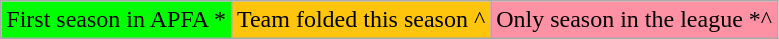<table class="wikitable">
<tr style="height:15px;">
<td style="background-color:#00FF00">First season in APFA *</td>
<td style="background-color:#FFC40C">Team folded this season ^</td>
<td style="background-color:#FF91A4">Only season in the league *^</td>
</tr>
</table>
